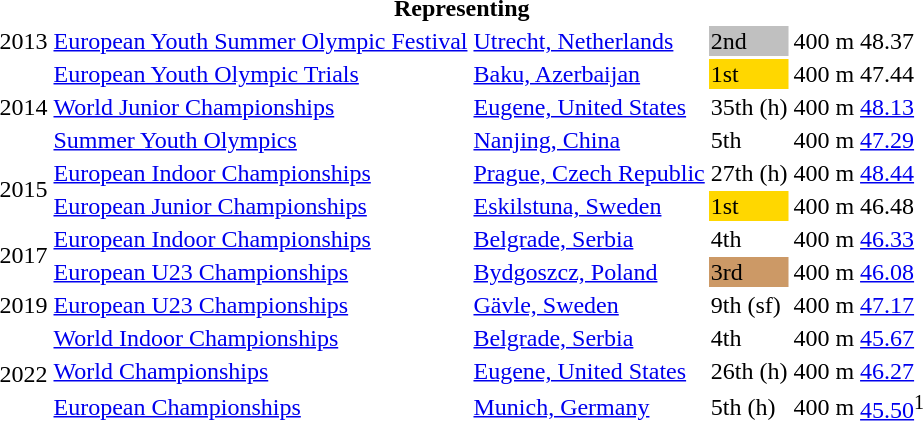<table>
<tr>
<th colspan="6">Representing </th>
</tr>
<tr>
<td>2013</td>
<td><a href='#'>European Youth Summer Olympic Festival</a></td>
<td><a href='#'>Utrecht, Netherlands</a></td>
<td bgcolor=silver>2nd</td>
<td>400 m</td>
<td>48.37</td>
</tr>
<tr>
<td rowspan=3>2014</td>
<td><a href='#'>European Youth Olympic Trials</a></td>
<td><a href='#'>Baku, Azerbaijan</a></td>
<td bgcolor=gold>1st</td>
<td>400 m</td>
<td>47.44</td>
</tr>
<tr>
<td><a href='#'>World Junior Championships</a></td>
<td><a href='#'>Eugene, United States</a></td>
<td>35th (h)</td>
<td>400 m</td>
<td><a href='#'>48.13</a></td>
</tr>
<tr>
<td><a href='#'>Summer Youth Olympics</a></td>
<td><a href='#'>Nanjing, China</a></td>
<td>5th</td>
<td>400 m</td>
<td><a href='#'>47.29</a></td>
</tr>
<tr>
<td rowspan=2>2015</td>
<td><a href='#'>European Indoor Championships</a></td>
<td><a href='#'>Prague, Czech Republic</a></td>
<td>27th (h)</td>
<td>400 m</td>
<td><a href='#'>48.44</a></td>
</tr>
<tr>
<td><a href='#'>European Junior Championships</a></td>
<td><a href='#'>Eskilstuna, Sweden</a></td>
<td bgcolor=gold>1st</td>
<td>400 m</td>
<td>46.48</td>
</tr>
<tr>
<td rowspan=2>2017</td>
<td><a href='#'>European Indoor Championships</a></td>
<td><a href='#'>Belgrade, Serbia</a></td>
<td>4th</td>
<td>400 m</td>
<td><a href='#'>46.33</a></td>
</tr>
<tr>
<td><a href='#'>European U23 Championships</a></td>
<td><a href='#'>Bydgoszcz, Poland</a></td>
<td bgcolor=cc9966>3rd</td>
<td>400 m</td>
<td><a href='#'>46.08</a></td>
</tr>
<tr>
<td>2019</td>
<td><a href='#'>European U23 Championships</a></td>
<td><a href='#'>Gävle, Sweden</a></td>
<td>9th (sf)</td>
<td>400 m</td>
<td><a href='#'>47.17</a></td>
</tr>
<tr>
<td rowspan=3>2022</td>
<td><a href='#'>World Indoor Championships</a></td>
<td><a href='#'>Belgrade, Serbia</a></td>
<td>4th</td>
<td>400 m</td>
<td><a href='#'>45.67</a></td>
</tr>
<tr>
<td><a href='#'>World Championships</a></td>
<td><a href='#'>Eugene, United States</a></td>
<td>26th (h)</td>
<td>400 m</td>
<td><a href='#'>46.27</a></td>
</tr>
<tr>
<td><a href='#'>European Championships</a></td>
<td><a href='#'>Munich, Germany</a></td>
<td>5th (h)</td>
<td>400 m</td>
<td><a href='#'>45.50</a><sup>1</sup></td>
</tr>
</table>
